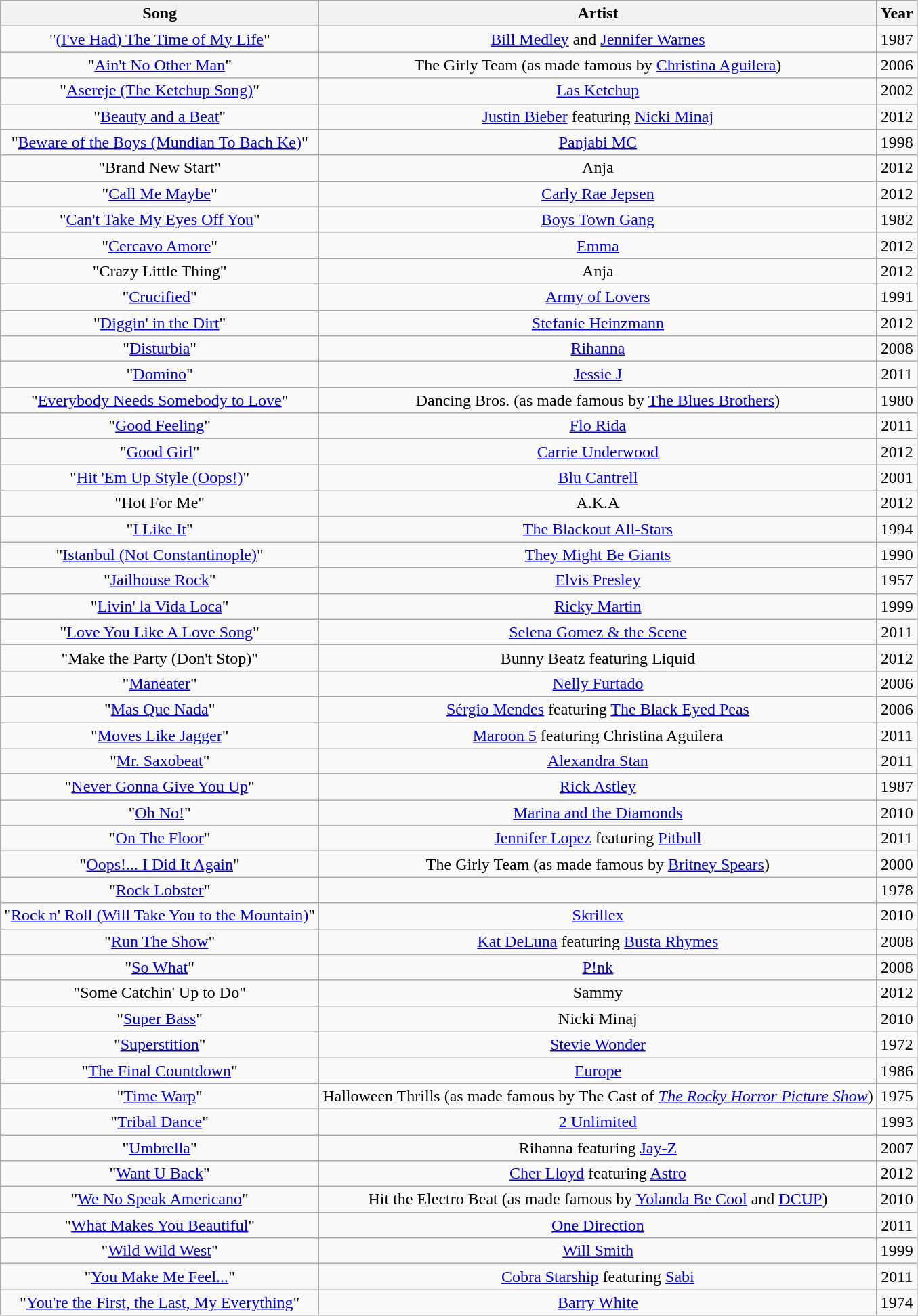<table class="wikitable sortable" style="text-align:center;">
<tr>
<th scope="col">Song</th>
<th scope="col">Artist</th>
<th scope="col">Year</th>
</tr>
<tr>
<td>"<a href='#'>(I've Had) The Time of My Life</a>"</td>
<td><a href='#'>Bill Medley</a> and <a href='#'>Jennifer Warnes</a></td>
<td>1987</td>
</tr>
<tr>
<td>"<a href='#'>Ain't No Other Man</a>"</td>
<td>The Girly Team (as made famous by <a href='#'>Christina Aguilera</a>)</td>
<td>2006</td>
</tr>
<tr>
<td>"<a href='#'>Asereje (The Ketchup Song)</a>"</td>
<td><a href='#'>Las Ketchup</a></td>
<td>2002</td>
</tr>
<tr>
<td>"<a href='#'>Beauty and a Beat</a>"</td>
<td><a href='#'>Justin Bieber</a> featuring <a href='#'>Nicki Minaj</a></td>
<td>2012</td>
</tr>
<tr>
<td>"<a href='#'>Beware of the Boys (Mundian To Bach Ke)</a>"</td>
<td><a href='#'>Panjabi MC</a></td>
<td>1998</td>
</tr>
<tr>
<td>"Brand New Start"</td>
<td>Anja</td>
<td>2012</td>
</tr>
<tr>
<td>"<a href='#'>Call Me Maybe</a>"</td>
<td><a href='#'>Carly Rae Jepsen</a></td>
<td>2012</td>
</tr>
<tr>
<td>"<a href='#'>Can't Take My Eyes Off You</a>"</td>
<td><a href='#'>Boys Town Gang</a></td>
<td>1982</td>
</tr>
<tr>
<td>"<a href='#'>Cercavo Amore</a>"</td>
<td><a href='#'>Emma</a></td>
<td>2012</td>
</tr>
<tr>
<td>"Crazy Little Thing"</td>
<td>Anja</td>
<td>2012</td>
</tr>
<tr>
<td>"<a href='#'>Crucified</a>"</td>
<td><a href='#'>Army of Lovers</a></td>
<td>1991</td>
</tr>
<tr>
<td>"<a href='#'>Diggin' in the Dirt</a>"</td>
<td><a href='#'>Stefanie Heinzmann</a></td>
<td>2012</td>
</tr>
<tr>
<td>"<a href='#'>Disturbia</a>"</td>
<td><a href='#'>Rihanna</a></td>
<td>2008</td>
</tr>
<tr>
<td>"<a href='#'>Domino</a>"</td>
<td><a href='#'>Jessie J</a></td>
<td>2011</td>
</tr>
<tr>
<td>"<a href='#'>Everybody Needs Somebody to Love</a>"</td>
<td>Dancing Bros. (as made famous by <a href='#'>The Blues Brothers</a>)</td>
<td>1980</td>
</tr>
<tr>
<td>"<a href='#'>Good Feeling</a>"</td>
<td><a href='#'>Flo Rida</a></td>
<td>2011</td>
</tr>
<tr>
<td>"<a href='#'>Good Girl</a>"</td>
<td><a href='#'>Carrie Underwood</a></td>
<td>2012</td>
</tr>
<tr>
<td>"<a href='#'>Hit 'Em Up Style (Oops!)</a>"</td>
<td><a href='#'>Blu Cantrell</a></td>
<td>2001</td>
</tr>
<tr>
<td>"Hot For Me"</td>
<td>A.K.A</td>
<td>2012</td>
</tr>
<tr>
<td>"<a href='#'>I Like It</a>"</td>
<td><a href='#'>The Blackout All-Stars</a></td>
<td>1994</td>
</tr>
<tr>
<td>"<a href='#'>Istanbul (Not Constantinople)</a>"</td>
<td><a href='#'>They Might Be Giants</a></td>
<td>1990</td>
</tr>
<tr>
<td>"<a href='#'>Jailhouse Rock</a>"</td>
<td><a href='#'>Elvis Presley</a></td>
<td>1957</td>
</tr>
<tr>
<td>"<a href='#'>Livin' la Vida Loca</a>"</td>
<td><a href='#'>Ricky Martin</a></td>
<td>1999</td>
</tr>
<tr>
<td>"<a href='#'>Love You Like A Love Song</a>"</td>
<td><a href='#'>Selena Gomez & the Scene</a></td>
<td>2011</td>
</tr>
<tr>
<td>"Make the Party (Don't Stop)"</td>
<td>Bunny Beatz featuring Liquid</td>
<td>2012</td>
</tr>
<tr>
<td>"<a href='#'>Maneater</a>"</td>
<td><a href='#'>Nelly Furtado</a></td>
<td>2006</td>
</tr>
<tr>
<td>"<a href='#'>Mas Que Nada</a>"</td>
<td><a href='#'>Sérgio Mendes</a> featuring <a href='#'>The Black Eyed Peas</a></td>
<td>2006</td>
</tr>
<tr>
<td>"<a href='#'>Moves Like Jagger</a>"</td>
<td><a href='#'>Maroon 5</a> featuring Christina Aguilera</td>
<td>2011</td>
</tr>
<tr>
<td>"<a href='#'>Mr. Saxobeat</a>"</td>
<td><a href='#'>Alexandra Stan</a></td>
<td>2011</td>
</tr>
<tr>
<td>"<a href='#'>Never Gonna Give You Up</a>"</td>
<td><a href='#'>Rick Astley</a></td>
<td>1987</td>
</tr>
<tr>
<td>"<a href='#'>Oh No!</a>"</td>
<td><a href='#'>Marina and the Diamonds</a></td>
<td>2010</td>
</tr>
<tr>
<td>"<a href='#'>On The Floor</a>"</td>
<td><a href='#'>Jennifer Lopez</a> featuring <a href='#'>Pitbull</a></td>
<td>2011</td>
</tr>
<tr>
<td>"<a href='#'>Oops!... I Did It Again</a>"</td>
<td>The Girly Team (as made famous by <a href='#'>Britney Spears</a>)</td>
<td>2000</td>
</tr>
<tr>
<td>"<a href='#'>Rock Lobster</a>"</td>
<td></td>
<td>1978</td>
</tr>
<tr>
<td>"<a href='#'>Rock n' Roll (Will Take You to the Mountain)</a>"</td>
<td><a href='#'>Skrillex</a></td>
<td>2010</td>
</tr>
<tr>
<td>"<a href='#'>Run The Show</a>"</td>
<td><a href='#'>Kat DeLuna</a> featuring <a href='#'>Busta Rhymes</a></td>
<td>2008</td>
</tr>
<tr>
<td>"<a href='#'>So What</a>"</td>
<td><a href='#'>P!nk</a></td>
<td>2008</td>
</tr>
<tr>
<td>"Some Catchin' Up to Do"</td>
<td>Sammy</td>
<td>2012</td>
</tr>
<tr>
<td>"<a href='#'>Super Bass</a>"</td>
<td>Nicki Minaj</td>
<td>2010</td>
</tr>
<tr>
<td>"<a href='#'>Superstition</a>"</td>
<td><a href='#'>Stevie Wonder</a></td>
<td>1972</td>
</tr>
<tr>
<td>"<a href='#'>The Final Countdown</a>"</td>
<td><a href='#'>Europe</a></td>
<td>1986</td>
</tr>
<tr>
<td>"<a href='#'>Time Warp</a>"</td>
<td>Halloween Thrills (as made famous by The Cast of <em><a href='#'>The Rocky Horror Picture Show</a></em>)</td>
<td>1975</td>
</tr>
<tr>
<td>"<a href='#'>Tribal Dance</a>"</td>
<td><a href='#'>2 Unlimited</a></td>
<td>1993</td>
</tr>
<tr>
<td>"<a href='#'>Umbrella</a>"</td>
<td>Rihanna featuring <a href='#'>Jay-Z</a></td>
<td>2007</td>
</tr>
<tr>
<td>"<a href='#'>Want U Back</a>"</td>
<td><a href='#'>Cher Lloyd</a> featuring <a href='#'>Astro</a></td>
<td>2012</td>
</tr>
<tr>
<td>"<a href='#'>We No Speak Americano</a>"</td>
<td>Hit the Electro Beat (as made famous by <a href='#'>Yolanda Be Cool</a> and <a href='#'>DCUP</a>)</td>
<td>2010</td>
</tr>
<tr>
<td>"<a href='#'>What Makes You Beautiful</a>"</td>
<td><a href='#'>One Direction</a></td>
<td>2011</td>
</tr>
<tr>
<td>"<a href='#'>Wild Wild West</a>"</td>
<td><a href='#'>Will Smith</a></td>
<td>1999</td>
</tr>
<tr>
<td>"<a href='#'>You Make Me Feel...</a>"</td>
<td><a href='#'>Cobra Starship</a> featuring <a href='#'>Sabi</a></td>
<td>2011</td>
</tr>
<tr>
<td>"<a href='#'>You're the First, the Last, My Everything</a>"</td>
<td><a href='#'>Barry White</a></td>
<td>1974</td>
</tr>
</table>
